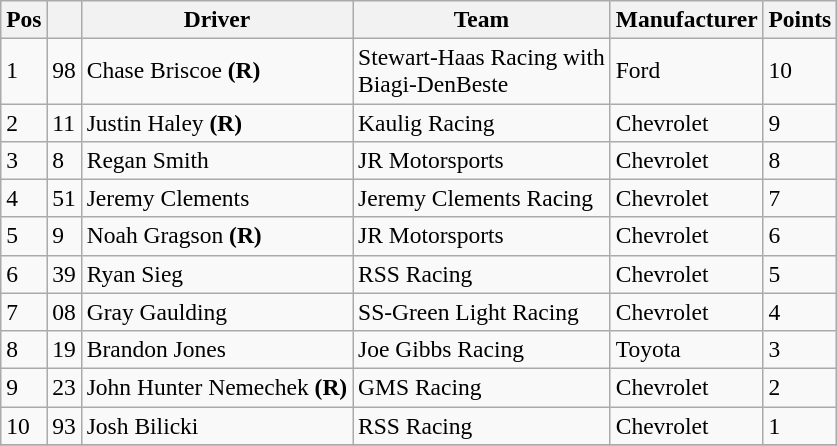<table class="wikitable" style="font-size:98%">
<tr>
<th>Pos</th>
<th></th>
<th>Driver</th>
<th>Team</th>
<th>Manufacturer</th>
<th>Points</th>
</tr>
<tr>
<td>1</td>
<td>98</td>
<td>Chase Briscoe <strong>(R)</strong></td>
<td>Stewart-Haas Racing with<br>Biagi-DenBeste</td>
<td>Ford</td>
<td>10</td>
</tr>
<tr>
<td>2</td>
<td>11</td>
<td>Justin Haley <strong>(R)</strong></td>
<td>Kaulig Racing</td>
<td>Chevrolet</td>
<td>9</td>
</tr>
<tr>
<td>3</td>
<td>8</td>
<td>Regan Smith</td>
<td>JR Motorsports</td>
<td>Chevrolet</td>
<td>8</td>
</tr>
<tr>
<td>4</td>
<td>51</td>
<td>Jeremy Clements</td>
<td>Jeremy Clements Racing</td>
<td>Chevrolet</td>
<td>7</td>
</tr>
<tr>
<td>5</td>
<td>9</td>
<td>Noah Gragson <strong>(R)</strong></td>
<td>JR Motorsports</td>
<td>Chevrolet</td>
<td>6</td>
</tr>
<tr>
<td>6</td>
<td>39</td>
<td>Ryan Sieg</td>
<td>RSS Racing</td>
<td>Chevrolet</td>
<td>5</td>
</tr>
<tr>
<td>7</td>
<td>08</td>
<td>Gray Gaulding</td>
<td>SS-Green Light Racing</td>
<td>Chevrolet</td>
<td>4</td>
</tr>
<tr>
<td>8</td>
<td>19</td>
<td>Brandon Jones</td>
<td>Joe Gibbs Racing</td>
<td>Toyota</td>
<td>3</td>
</tr>
<tr>
<td>9</td>
<td>23</td>
<td>John Hunter Nemechek <strong>(R)</strong></td>
<td>GMS Racing</td>
<td>Chevrolet</td>
<td>2</td>
</tr>
<tr>
<td>10</td>
<td>93</td>
<td>Josh Bilicki</td>
<td>RSS Racing</td>
<td>Chevrolet</td>
<td>1</td>
</tr>
<tr>
</tr>
</table>
